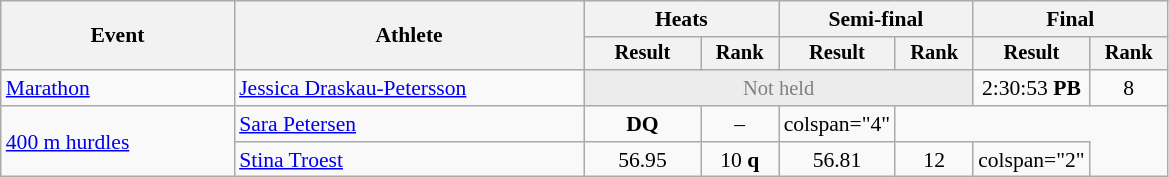<table class="wikitable" style="font-size:90%; text-align:center;">
<tr>
<th rowspan="2" style="width:20%;">Event</th>
<th rowspan="2" style="width:30%;">Athlete</th>
<th colspan="2" style="width:16.67%;">Heats</th>
<th colspan="2" style="width:16.67%;">Semi-final</th>
<th colspan="2" style="width:16.67%;">Final</th>
</tr>
<tr style="font-size:95%;">
<th style="width:10%;">Result</th>
<th style="width:6.67%;">Rank</th>
<th style="width:10%;">Result</th>
<th style="width:6.67%;">Rank</th>
<th style="width:10%;">Result</th>
<th style="width:6.67%;">Rank</th>
</tr>
<tr>
<td style="text-align:left;"><a href='#'>Marathon</a></td>
<td style="text-align:left;"><a href='#'>Jessica Draskau-Petersson</a></td>
<td colspan="4" class="table-na" style="background: #ececec; color: grey; vertical-align: middle; text-align: center; font-size:95%;">Not held</td>
<td>2:30:53 <strong>PB</strong></td>
<td>8</td>
</tr>
<tr>
<td rowspan="2" style="text-align:left;"><a href='#'>400 m hurdles</a></td>
<td style="text-align:left;"><a href='#'>Sara Petersen</a></td>
<td><strong>DQ</strong></td>
<td>–</td>
<td>colspan="4" </td>
</tr>
<tr>
<td style="text-align:left;"><a href='#'>Stina Troest</a></td>
<td>56.95</td>
<td>10 <strong>q</strong></td>
<td>56.81</td>
<td>12</td>
<td>colspan="2" </td>
</tr>
</table>
